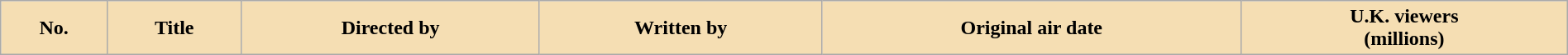<table class="wikitable plainrowheaders" style="width:100%; background:#fff;">
<tr>
<th style="background:#F5DEB3; color:black;">No.</th>
<th style="background:#F5DEB3; color:black;">Title</th>
<th style="background:#F5DEB3; color:black;">Directed by</th>
<th style="background:#F5DEB3; color:black;">Written by</th>
<th style="background:#F5DEB3; color:black;">Original air date</th>
<th style="background:#F5DEB3; color:black;">U.K. viewers<br>(millions)<br>







</th>
</tr>
</table>
